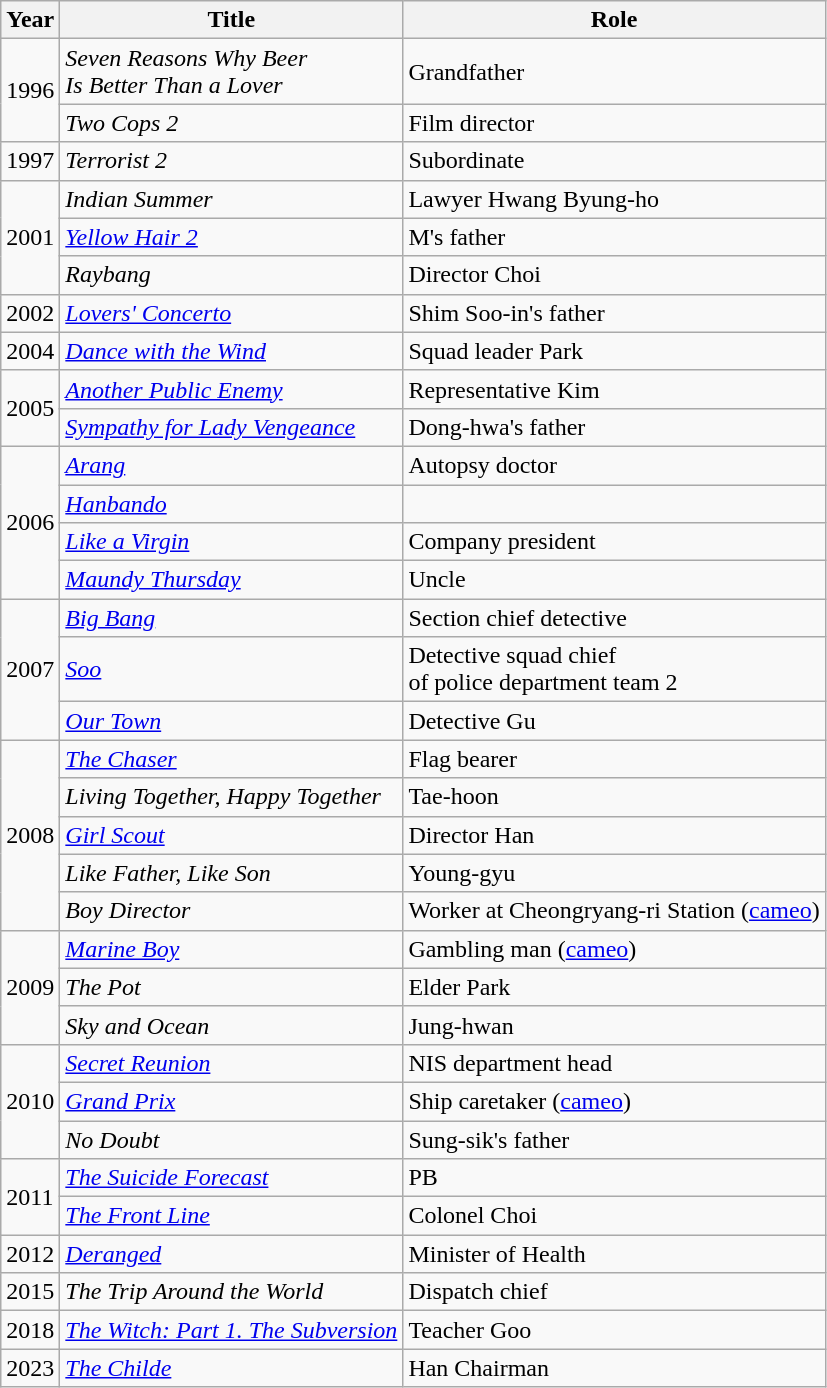<table class="wikitable sortable">
<tr>
<th>Year</th>
<th>Title</th>
<th>Role</th>
</tr>
<tr>
<td rowspan=2>1996</td>
<td><em>Seven Reasons Why Beer <br> Is Better Than a Lover</em></td>
<td>Grandfather</td>
</tr>
<tr>
<td><em>Two Cops 2</em></td>
<td>Film director</td>
</tr>
<tr>
<td>1997</td>
<td><em>Terrorist 2</em></td>
<td>Subordinate</td>
</tr>
<tr>
<td rowspan=3>2001</td>
<td><em>Indian Summer</em></td>
<td>Lawyer Hwang Byung-ho</td>
</tr>
<tr>
<td><em><a href='#'>Yellow Hair 2</a></em></td>
<td>M's father</td>
</tr>
<tr>
<td><em>Raybang</em></td>
<td>Director Choi</td>
</tr>
<tr>
<td>2002</td>
<td><em><a href='#'>Lovers' Concerto</a></em></td>
<td>Shim Soo-in's father</td>
</tr>
<tr>
<td>2004</td>
<td><em><a href='#'>Dance with the Wind</a></em></td>
<td>Squad leader Park</td>
</tr>
<tr>
<td rowspan=2>2005</td>
<td><em><a href='#'>Another Public Enemy</a></em></td>
<td>Representative Kim</td>
</tr>
<tr>
<td><em><a href='#'>Sympathy for Lady Vengeance</a></em></td>
<td>Dong-hwa's father</td>
</tr>
<tr>
<td rowspan=4>2006</td>
<td><em><a href='#'>Arang</a></em></td>
<td>Autopsy doctor</td>
</tr>
<tr>
<td><em><a href='#'>Hanbando</a></em></td>
<td></td>
</tr>
<tr>
<td><em><a href='#'>Like a Virgin</a></em></td>
<td>Company president</td>
</tr>
<tr>
<td><em><a href='#'>Maundy Thursday</a></em></td>
<td>Uncle </td>
</tr>
<tr>
<td rowspan=3>2007</td>
<td><em><a href='#'>Big Bang</a></em></td>
<td>Section chief detective</td>
</tr>
<tr>
<td><em><a href='#'>Soo</a></em></td>
<td>Detective squad chief <br> of police department team 2</td>
</tr>
<tr>
<td><em><a href='#'>Our Town</a></em></td>
<td>Detective Gu</td>
</tr>
<tr>
<td rowspan=5>2008</td>
<td><em><a href='#'>The Chaser</a></em></td>
<td>Flag bearer</td>
</tr>
<tr>
<td><em>Living Together, Happy Together</em> </td>
<td>Tae-hoon</td>
</tr>
<tr>
<td><em><a href='#'>Girl Scout</a></em></td>
<td>Director Han</td>
</tr>
<tr>
<td><em>Like Father, Like Son</em></td>
<td>Young-gyu</td>
</tr>
<tr>
<td><em>Boy Director</em></td>
<td>Worker at Cheongryang-ri Station (<a href='#'>cameo</a>)</td>
</tr>
<tr>
<td rowspan=3>2009</td>
<td><em><a href='#'>Marine Boy</a></em></td>
<td>Gambling man (<a href='#'>cameo</a>)</td>
</tr>
<tr>
<td><em>The Pot</em></td>
<td>Elder Park</td>
</tr>
<tr>
<td><em>Sky and Ocean</em></td>
<td>Jung-hwan</td>
</tr>
<tr>
<td rowspan=3>2010</td>
<td><em><a href='#'>Secret Reunion</a></em></td>
<td>NIS department head</td>
</tr>
<tr>
<td><em><a href='#'>Grand Prix</a></em></td>
<td>Ship caretaker (<a href='#'>cameo</a>)</td>
</tr>
<tr>
<td><em>No Doubt</em></td>
<td>Sung-sik's father</td>
</tr>
<tr>
<td rowspan=2>2011</td>
<td><em><a href='#'>The Suicide Forecast</a></em></td>
<td>PB</td>
</tr>
<tr>
<td><em><a href='#'>The Front Line</a></em></td>
<td>Colonel Choi</td>
</tr>
<tr>
<td>2012</td>
<td><em><a href='#'>Deranged</a></em></td>
<td>Minister of Health</td>
</tr>
<tr>
<td>2015</td>
<td><em>The Trip Around the World</em></td>
<td>Dispatch chief</td>
</tr>
<tr>
<td>2018</td>
<td><em><a href='#'>The Witch: Part 1. The Subversion</a></em></td>
<td>Teacher Goo</td>
</tr>
<tr>
<td>2023</td>
<td><em><a href='#'>The Childe</a></em></td>
<td>Han Chairman</td>
</tr>
</table>
